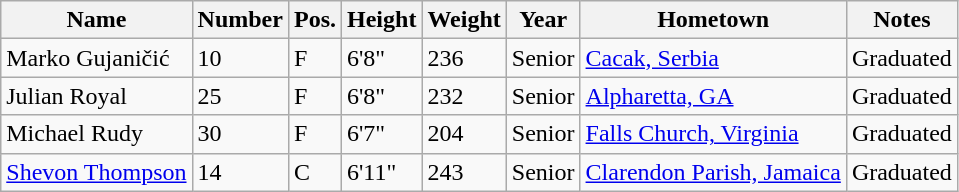<table class="wikitable sortable" border="1">
<tr>
<th>Name</th>
<th>Number</th>
<th>Pos.</th>
<th>Height</th>
<th>Weight</th>
<th>Year</th>
<th>Hometown</th>
<th class="unsortable">Notes</th>
</tr>
<tr>
<td sortname>Marko Gujaničić</td>
<td>10</td>
<td>F</td>
<td>6'8"</td>
<td>236</td>
<td>Senior</td>
<td><a href='#'>Cacak, Serbia</a></td>
<td>Graduated</td>
</tr>
<tr>
<td sortname>Julian Royal</td>
<td>25</td>
<td>F</td>
<td>6'8"</td>
<td>232</td>
<td>Senior</td>
<td><a href='#'>Alpharetta, GA</a></td>
<td>Graduated</td>
</tr>
<tr>
<td sortname>Michael Rudy</td>
<td>30</td>
<td>F</td>
<td>6'7"</td>
<td>204</td>
<td>Senior</td>
<td><a href='#'>Falls Church, Virginia</a></td>
<td>Graduated</td>
</tr>
<tr>
<td sortname><a href='#'>Shevon Thompson</a></td>
<td>14</td>
<td>C</td>
<td>6'11"</td>
<td>243</td>
<td>Senior</td>
<td><a href='#'>Clarendon Parish, Jamaica</a></td>
<td>Graduated</td>
</tr>
</table>
